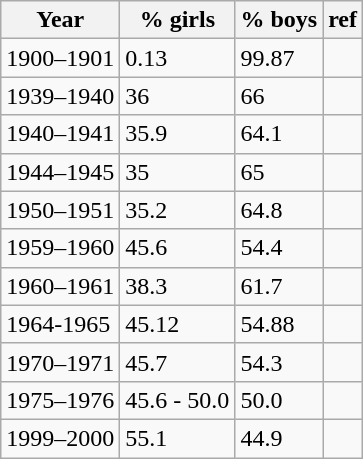<table class="wikitable">
<tr>
<th>Year</th>
<th>% girls</th>
<th>% boys</th>
<th>ref</th>
</tr>
<tr>
<td>1900–1901</td>
<td>0.13</td>
<td>99.87</td>
<td></td>
</tr>
<tr>
<td>1939–1940</td>
<td>36</td>
<td>66</td>
<td></td>
</tr>
<tr>
<td>1940–1941</td>
<td>35.9</td>
<td>64.1</td>
<td></td>
</tr>
<tr>
<td>1944–1945</td>
<td>35</td>
<td>65</td>
<td></td>
</tr>
<tr>
<td>1950–1951</td>
<td>35.2</td>
<td>64.8</td>
<td></td>
</tr>
<tr>
<td>1959–1960</td>
<td>45.6</td>
<td>54.4</td>
<td></td>
</tr>
<tr>
<td>1960–1961</td>
<td>38.3</td>
<td>61.7</td>
<td></td>
</tr>
<tr>
<td>1964-1965</td>
<td>45.12</td>
<td>54.88</td>
<td></td>
</tr>
<tr>
<td>1970–1971</td>
<td>45.7</td>
<td>54.3</td>
<td></td>
</tr>
<tr>
<td>1975–1976</td>
<td>45.6 - 50.0</td>
<td>50.0</td>
<td></td>
</tr>
<tr>
<td>1999–2000</td>
<td>55.1</td>
<td>44.9</td>
<td></td>
</tr>
</table>
